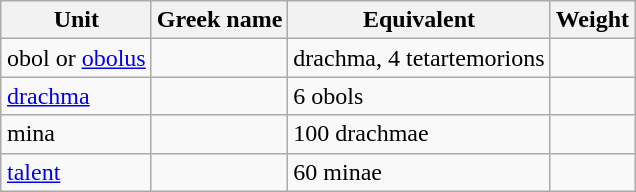<table class="wikitable" style="margin: 1em auto 1em auto">
<tr>
<th>Unit</th>
<th>Greek name</th>
<th>Equivalent</th>
<th>Weight</th>
</tr>
<tr>
<td>obol or <a href='#'>obolus</a></td>
<td></td>
<td> drachma, 4 tetartemorions</td>
<td></td>
</tr>
<tr>
<td><a href='#'>drachma</a></td>
<td></td>
<td>6 obols</td>
<td></td>
</tr>
<tr>
<td>mina</td>
<td></td>
<td>100 drachmae</td>
<td></td>
</tr>
<tr>
<td><a href='#'>talent</a></td>
<td></td>
<td>60 minae</td>
<td></td>
</tr>
</table>
